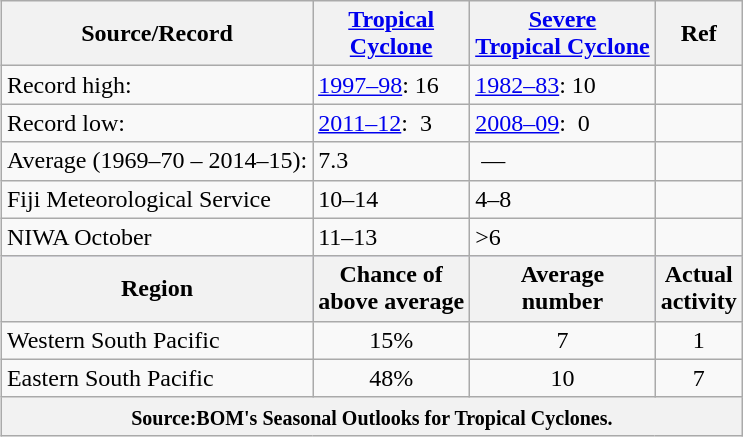<table class="wikitable" style="float:right">
<tr>
<th>Source/Record</th>
<th><a href='#'>Tropical<br>Cyclone</a></th>
<th><a href='#'>Severe<br>Tropical Cyclone</a></th>
<th>Ref</th>
</tr>
<tr>
<td>Record high:</td>
<td><a href='#'>1997–98</a>: 16</td>
<td><a href='#'>1982–83</a>: 10</td>
<td></td>
</tr>
<tr>
<td>Record low:</td>
<td><a href='#'>2011–12</a>:  3</td>
<td><a href='#'>2008–09</a>:  0</td>
<td></td>
</tr>
<tr>
<td>Average (1969–70 – 2014–15):</td>
<td>7.3</td>
<td> —</td>
<td></td>
</tr>
<tr>
<td>Fiji Meteorological Service</td>
<td>10–14</td>
<td>4–8</td>
<td></td>
</tr>
<tr>
<td>NIWA October</td>
<td>11–13</td>
<td>>6</td>
<td></td>
</tr>
<tr style="background:#ccccff">
<th>Region</th>
<th>Chance of<br>above average</th>
<th>Average<br>number</th>
<th>Actual<br>activity</th>
</tr>
<tr>
<td>Western South Pacific</td>
<td style="text-align:center;">15%</td>
<td style="text-align:center;">7</td>
<td style="text-align:center;">1</td>
</tr>
<tr>
<td>Eastern South Pacific</td>
<td style="text-align:center;">48%</td>
<td style="text-align:center;">10</td>
<td style="text-align:center;">7</td>
</tr>
<tr>
<th colspan="4"><small>Source:BOM's Seasonal Outlooks for Tropical Cyclones.</small></th>
</tr>
</table>
